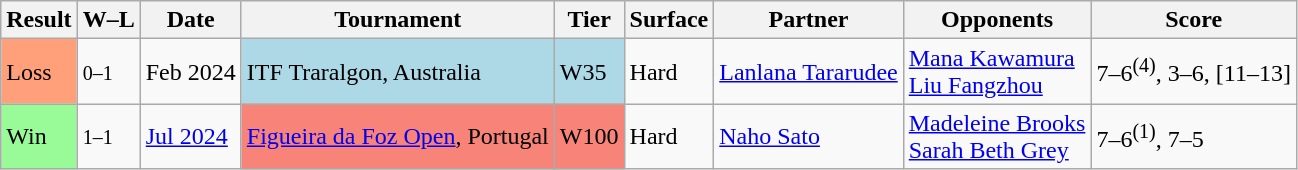<table class="sortable wikitable">
<tr>
<th>Result</th>
<th class="unsortable">W–L</th>
<th>Date</th>
<th>Tournament</th>
<th>Tier</th>
<th>Surface</th>
<th>Partner</th>
<th>Opponents</th>
<th class="unsortable">Score</th>
</tr>
<tr>
<td style="background:#ffa07a;">Loss</td>
<td><small>0–1</small></td>
<td>Feb 2024</td>
<td style="background:lightblue;">ITF Traralgon, Australia</td>
<td style="background:lightblue;">W35</td>
<td>Hard</td>
<td> <a href='#'>Lanlana Tararudee</a></td>
<td> <a href='#'>Mana Kawamura</a> <br>  <a href='#'>Liu Fangzhou</a></td>
<td>7–6<sup>(4)</sup>, 3–6, [11–13]</td>
</tr>
<tr>
<td style="background:#98fb98;">Win</td>
<td><small>1–1</small></td>
<td><a href='#'>Jul 2024</a></td>
<td style="background:#f88379;"><a href='#'>Figueira da Foz Open</a>, Portugal</td>
<td style="background:#f88379;">W100</td>
<td>Hard</td>
<td> <a href='#'>Naho Sato</a></td>
<td> <a href='#'>Madeleine Brooks</a> <br>  <a href='#'>Sarah Beth Grey</a></td>
<td>7–6<sup>(1)</sup>, 7–5</td>
</tr>
</table>
